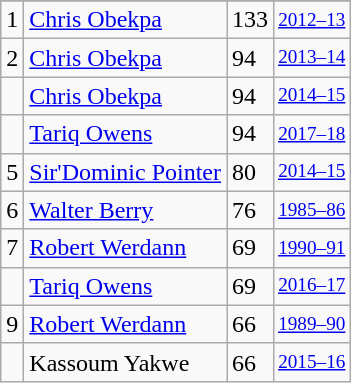<table class="wikitable">
<tr>
</tr>
<tr>
<td>1</td>
<td><a href='#'>Chris Obekpa</a></td>
<td>133</td>
<td style="font-size:80%;"><a href='#'>2012–13</a></td>
</tr>
<tr>
<td>2</td>
<td><a href='#'>Chris Obekpa</a></td>
<td>94</td>
<td style="font-size:80%;"><a href='#'>2013–14</a></td>
</tr>
<tr>
<td></td>
<td><a href='#'>Chris Obekpa</a></td>
<td>94</td>
<td style="font-size:80%;"><a href='#'>2014–15</a></td>
</tr>
<tr>
<td></td>
<td><a href='#'>Tariq Owens</a></td>
<td>94</td>
<td style="font-size:80%;"><a href='#'>2017–18</a></td>
</tr>
<tr>
<td>5</td>
<td><a href='#'>Sir'Dominic Pointer</a></td>
<td>80</td>
<td style="font-size:80%;"><a href='#'>2014–15</a></td>
</tr>
<tr>
<td>6</td>
<td><a href='#'>Walter Berry</a></td>
<td>76</td>
<td style="font-size:80%;"><a href='#'>1985–86</a></td>
</tr>
<tr>
<td>7</td>
<td><a href='#'>Robert Werdann</a></td>
<td>69</td>
<td style="font-size:80%;"><a href='#'>1990–91</a></td>
</tr>
<tr>
<td></td>
<td><a href='#'>Tariq Owens</a></td>
<td>69</td>
<td style="font-size:80%;"><a href='#'>2016–17</a></td>
</tr>
<tr>
<td>9</td>
<td><a href='#'>Robert Werdann</a></td>
<td>66</td>
<td style="font-size:80%;"><a href='#'>1989–90</a></td>
</tr>
<tr>
<td></td>
<td>Kassoum Yakwe</td>
<td>66</td>
<td style="font-size:80%;"><a href='#'>2015–16</a></td>
</tr>
</table>
